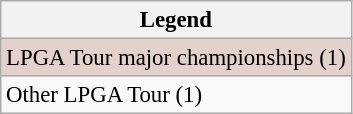<table class="wikitable" style="font-size:95%;">
<tr>
<th>Legend</th>
</tr>
<tr style="background:#e5d1cb;">
<td>LPGA Tour major championships (1)</td>
</tr>
<tr>
<td>Other LPGA Tour (1)</td>
</tr>
</table>
